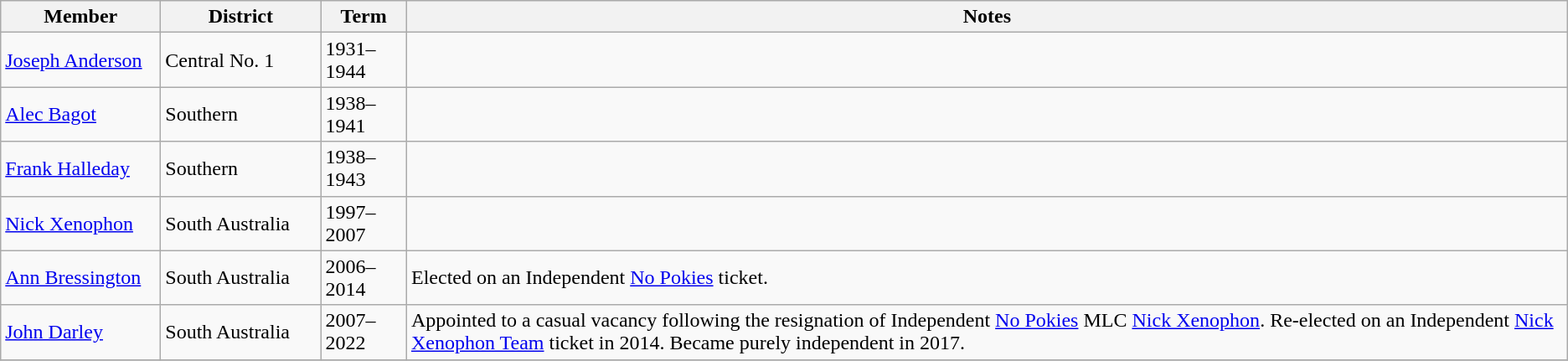<table class="wikitable">
<tr>
<th width=120px>Member</th>
<th width=120px>District</th>
<th>Term</th>
<th>Notes</th>
</tr>
<tr>
<td><a href='#'>Joseph Anderson</a></td>
<td>Central No. 1</td>
<td>1931–1944</td>
<td></td>
</tr>
<tr>
<td><a href='#'>Alec Bagot</a></td>
<td>Southern</td>
<td>1938–1941</td>
<td></td>
</tr>
<tr>
<td><a href='#'>Frank Halleday</a></td>
<td>Southern</td>
<td>1938–1943</td>
<td></td>
</tr>
<tr>
<td><a href='#'>Nick Xenophon</a></td>
<td>South Australia</td>
<td>1997–2007</td>
<td></td>
</tr>
<tr>
<td><a href='#'>Ann Bressington</a></td>
<td>South Australia</td>
<td>2006–2014</td>
<td>Elected on an Independent <a href='#'>No Pokies</a> ticket.</td>
</tr>
<tr>
<td><a href='#'>John Darley</a></td>
<td>South Australia</td>
<td>2007–2022</td>
<td>Appointed to a casual vacancy following the resignation of Independent <a href='#'>No Pokies</a> MLC <a href='#'>Nick Xenophon</a>. Re-elected on an Independent <a href='#'>Nick Xenophon Team</a> ticket in 2014. Became purely independent in 2017.</td>
</tr>
<tr>
</tr>
</table>
